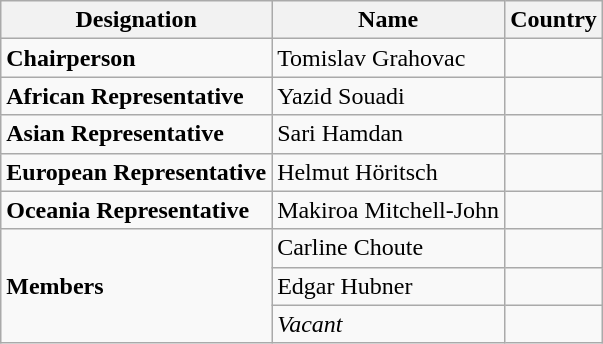<table class="wikitable">
<tr>
<th>Designation</th>
<th>Name</th>
<th>Country</th>
</tr>
<tr>
<td><strong>Chairperson</strong></td>
<td>Tomislav Grahovac</td>
<td></td>
</tr>
<tr>
<td><strong>African Representative</strong></td>
<td>Yazid Souadi</td>
<td></td>
</tr>
<tr>
<td><strong>Asian Representative</strong></td>
<td>Sari Hamdan</td>
<td></td>
</tr>
<tr>
<td><strong>European Representative</strong></td>
<td>Helmut Höritsch</td>
<td></td>
</tr>
<tr>
<td><strong>Oceania Representative</strong></td>
<td>Makiroa Mitchell-John</td>
<td></td>
</tr>
<tr>
<td rowspan=3><strong>Members</strong></td>
<td>Carline Choute</td>
<td></td>
</tr>
<tr>
<td>Edgar Hubner</td>
<td></td>
</tr>
<tr>
<td><em>Vacant</em></td>
<td></td>
</tr>
</table>
